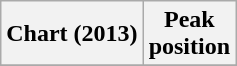<table class="wikitable plainrowheaders" style="text-align:center">
<tr>
<th scope="col">Chart (2013)</th>
<th scope="col">Peak<br>position</th>
</tr>
<tr>
</tr>
</table>
